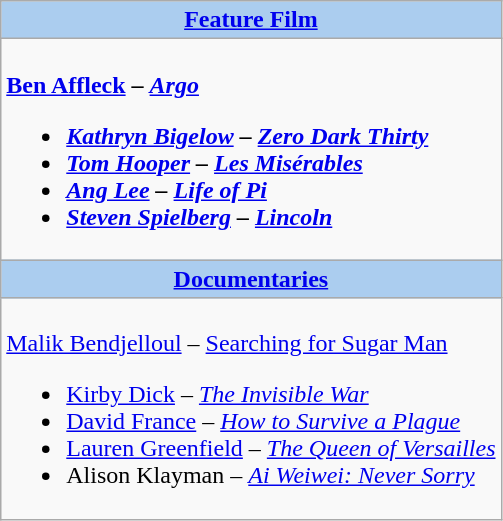<table class=wikitable style="width="100%">
<tr>
<th colspan="2" style="background:#abcdef;"><a href='#'>Feature Film</a></th>
</tr>
<tr>
<td colspan="2" style="vertical-align:top;"><br><strong><a href='#'>Ben Affleck</a> – <em><a href='#'>Argo</a><strong><em><ul><li><a href='#'>Kathryn Bigelow</a> – </em><a href='#'>Zero Dark Thirty</a><em></li><li><a href='#'>Tom Hooper</a> – </em><a href='#'>Les Misérables</a><em></li><li><a href='#'>Ang Lee</a> – </em><a href='#'>Life of Pi</a><em></li><li><a href='#'>Steven Spielberg</a> – </em><a href='#'>Lincoln</a><em></li></ul></td>
</tr>
<tr>
<th colspan="2" style="background:#abcdef;"><a href='#'>Documentaries</a></th>
</tr>
<tr>
<td colspan="2" style="vertical-align:top;"><br></strong><a href='#'>Malik Bendjelloul</a> – </em><a href='#'>Searching for Sugar Man</a></em></strong><ul><li><a href='#'>Kirby Dick</a> – <em><a href='#'>The Invisible War</a></em></li><li><a href='#'>David France</a> – <em><a href='#'>How to Survive a Plague</a></em></li><li><a href='#'>Lauren Greenfield</a> – <em><a href='#'>The Queen of Versailles</a></em></li><li>Alison Klayman – <em><a href='#'>Ai Weiwei: Never Sorry</a></em></li></ul></td>
</tr>
</table>
